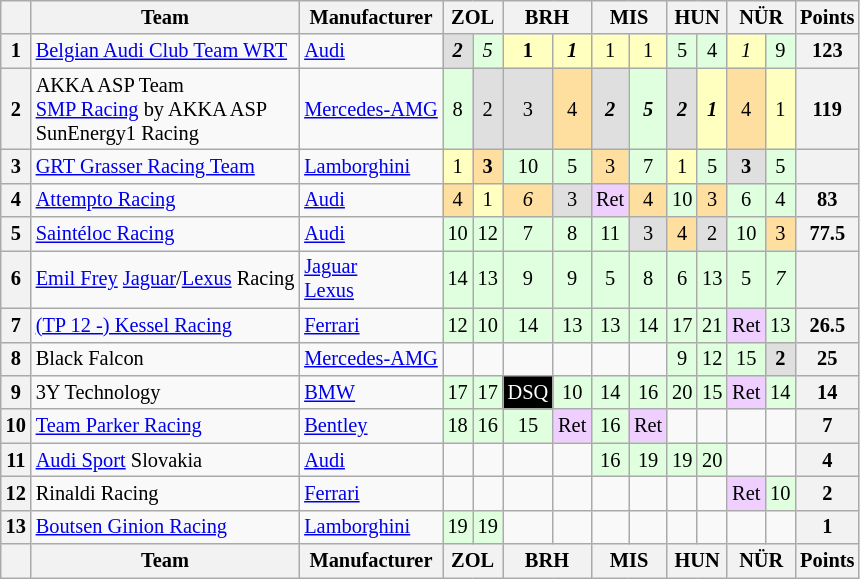<table class="wikitable" style="font-size: 85%; text-align:center;">
<tr>
<th></th>
<th>Team</th>
<th>Manufacturer</th>
<th colspan=2>ZOL<br></th>
<th colspan=2>BRH<br></th>
<th colspan=2>MIS<br></th>
<th colspan=2>HUN<br></th>
<th colspan=2>NÜR<br></th>
<th>Points</th>
</tr>
<tr>
<th>1</th>
<td align=left> <a href='#'>Belgian Audi Club Team WRT</a></td>
<td align=left><a href='#'>Audi</a></td>
<td style="background:#DFDFDF;"><strong><em>2</em></strong></td>
<td style="background:#DFFFDF;"><em>5</em></td>
<td style="background:#FFFFBF;"><strong>1</strong></td>
<td style="background:#FFFFBF;"><strong><em>1</em></strong></td>
<td style="background:#FFFFBF;">1</td>
<td style="background:#FFFFBF;">1</td>
<td style="background:#DFFFDF;">5</td>
<td style="background:#DFFFDF;">4</td>
<td style="background:#FFFFBF;"><em>1</em></td>
<td style="background:#DFFFDF;">9</td>
<th>123</th>
</tr>
<tr>
<th>2</th>
<td align=left> AKKA ASP Team<br> <a href='#'>SMP Racing</a> by AKKA ASP<br> SunEnergy1 Racing</td>
<td align=left><a href='#'>Mercedes-AMG</a></td>
<td style="background:#DFFFDF;">8</td>
<td style="background:#DFDFDF;">2</td>
<td style="background:#DFDFDF;">3</td>
<td style="background:#FFDF9F;">4</td>
<td style="background:#DFDFDF;"><strong><em>2</em></strong></td>
<td style="background:#DFFFDF;"><strong><em>5</em></strong></td>
<td style="background:#DFDFDF;"><strong><em>2</em></strong></td>
<td style="background:#FFFFBF;"><strong><em>1</em></strong></td>
<td style="background:#FFDF9F;">4</td>
<td style="background:#FFFFBF;">1</td>
<th>119</th>
</tr>
<tr>
<th>3</th>
<td align=left> <a href='#'>GRT Grasser Racing Team</a></td>
<td align=left><a href='#'>Lamborghini</a></td>
<td style="background:#FFFFBF;">1</td>
<td style="background:#FFDF9F;"><strong>3</strong></td>
<td style="background:#DFFFDF;">10</td>
<td style="background:#DFFFDF;">5</td>
<td style="background:#FFDF9F;">3</td>
<td style="background:#DFFFDF;">7</td>
<td style="background:#FFFFBF;">1</td>
<td style="background:#DFFFDF;">5</td>
<td style="background:#DFDFDF;"><strong>3</strong></td>
<td style="background:#DFFFDF;">5</td>
<th></th>
</tr>
<tr>
<th>4</th>
<td align=left> <a href='#'>Attempto Racing</a></td>
<td align=left><a href='#'>Audi</a></td>
<td style="background:#FFDF9F;">4</td>
<td style="background:#FFFFBF;">1</td>
<td style="background:#FFDF9F;"><em>6</em></td>
<td style="background:#DFDFDF;">3</td>
<td style="background:#EFCFFF;">Ret</td>
<td style="background:#FFDF9F;">4</td>
<td style="background:#DFFFDF;">10</td>
<td style="background:#FFDF9F;">3</td>
<td style="background:#DFFFDF;">6</td>
<td style="background:#DFFFDF;">4</td>
<th>83</th>
</tr>
<tr>
<th>5</th>
<td align=left> <a href='#'>Saintéloc Racing</a></td>
<td align=left><a href='#'>Audi</a></td>
<td style="background:#DFFFDF;">10</td>
<td style="background:#DFFFDF;">12</td>
<td style="background:#DFFFDF;">7</td>
<td style="background:#DFFFDF;">8</td>
<td style="background:#DFFFDF;">11</td>
<td style="background:#DFDFDF;">3</td>
<td style="background:#FFDF9F;">4</td>
<td style="background:#DFDFDF;">2</td>
<td style="background:#DFFFDF;">10</td>
<td style="background:#FFDF9F;">3</td>
<th>77.5</th>
</tr>
<tr>
<th>6</th>
<td align=left> <a href='#'>Emil Frey</a> <a href='#'>Jaguar</a>/<a href='#'>Lexus</a> Racing</td>
<td align=left><a href='#'>Jaguar</a><br><a href='#'>Lexus</a></td>
<td style="background:#DFFFDF;">14</td>
<td style="background:#DFFFDF;">13</td>
<td style="background:#DFFFDF;">9</td>
<td style="background:#DFFFDF;">9</td>
<td style="background:#DFFFDF;">5</td>
<td style="background:#DFFFDF;">8</td>
<td style="background:#DFFFDF;">6</td>
<td style="background:#DFFFDF;">13</td>
<td style="background:#DFFFDF;">5</td>
<td style="background:#DFFFDF;"><em>7</em></td>
<th></th>
</tr>
<tr>
<th>7</th>
<td align=left> <a href='#'>(TP 12 -) Kessel Racing</a></td>
<td align=left><a href='#'>Ferrari</a></td>
<td style="background:#DFFFDF;">12</td>
<td style="background:#DFFFDF;">10</td>
<td style="background:#DFFFDF;">14</td>
<td style="background:#DFFFDF;">13</td>
<td style="background:#DFFFDF;">13</td>
<td style="background:#DFFFDF;">14</td>
<td style="background:#DFFFDF;">17</td>
<td style="background:#DFFFDF;">21</td>
<td style="background:#EFCFFF;">Ret</td>
<td style="background:#DFFFDF;">13</td>
<th>26.5</th>
</tr>
<tr>
<th>8</th>
<td align=left> Black Falcon</td>
<td align=left><a href='#'>Mercedes-AMG</a></td>
<td></td>
<td></td>
<td></td>
<td></td>
<td></td>
<td></td>
<td style="background:#DFFFDF;">9</td>
<td style="background:#DFFFDF;">12</td>
<td style="background:#DFFFDF;">15</td>
<td style="background:#DFDFDF;"><strong>2</strong></td>
<th>25</th>
</tr>
<tr>
<th>9</th>
<td align=left> 3Y Technology</td>
<td align=left><a href='#'>BMW</a></td>
<td style="background:#DFFFDF;">17</td>
<td style="background:#DFFFDF;">17</td>
<td style="background:#000000; color:white;">DSQ</td>
<td style="background:#DFFFDF;">10</td>
<td style="background:#DFFFDF;">14</td>
<td style="background:#DFFFDF;">16</td>
<td style="background:#DFFFDF;">20</td>
<td style="background:#DFFFDF;">15</td>
<td style="background:#EFCFFF;">Ret</td>
<td style="background:#DFFFDF;">14</td>
<th>14</th>
</tr>
<tr>
<th>10</th>
<td align=left> <a href='#'>Team Parker Racing</a></td>
<td align=left><a href='#'>Bentley</a></td>
<td style="background:#DFFFDF;">18</td>
<td style="background:#DFFFDF;">16</td>
<td style="background:#DFFFDF;">15</td>
<td style="background:#EFCFFF;">Ret</td>
<td style="background:#DFFFDF;">16</td>
<td style="background:#EFCFFF;">Ret</td>
<td></td>
<td></td>
<td></td>
<td></td>
<th>7</th>
</tr>
<tr>
<th>11</th>
<td align=left> <a href='#'>Audi Sport</a> Slovakia</td>
<td align=left><a href='#'>Audi</a></td>
<td></td>
<td></td>
<td></td>
<td></td>
<td style="background:#DFFFDF;">16</td>
<td style="background:#DFFFDF;">19</td>
<td style="background:#DFFFDF;">19</td>
<td style="background:#DFFFDF;">20</td>
<td></td>
<td></td>
<th>4</th>
</tr>
<tr>
<th>12</th>
<td align=left> Rinaldi Racing</td>
<td align=left><a href='#'>Ferrari</a></td>
<td></td>
<td></td>
<td></td>
<td></td>
<td></td>
<td></td>
<td></td>
<td></td>
<td style="background:#EFCFFF;">Ret</td>
<td style="background:#DFFFDF;">10</td>
<th>2</th>
</tr>
<tr>
<th>13</th>
<td align=left> <a href='#'>Boutsen Ginion Racing</a></td>
<td align=left><a href='#'>Lamborghini</a></td>
<td style="background:#DFFFDF;">19</td>
<td style="background:#DFFFDF;">19</td>
<td></td>
<td></td>
<td></td>
<td></td>
<td></td>
<td></td>
<td></td>
<td></td>
<th>1</th>
</tr>
<tr valign="top">
<th valign=middle></th>
<th valign=middle>Team</th>
<th valign=middle>Manufacturer</th>
<th colspan=2>ZOL<br></th>
<th colspan=2>BRH<br></th>
<th colspan=2>MIS<br></th>
<th colspan=2>HUN<br></th>
<th colspan=2>NÜR<br></th>
<th valign=middle>Points</th>
</tr>
</table>
